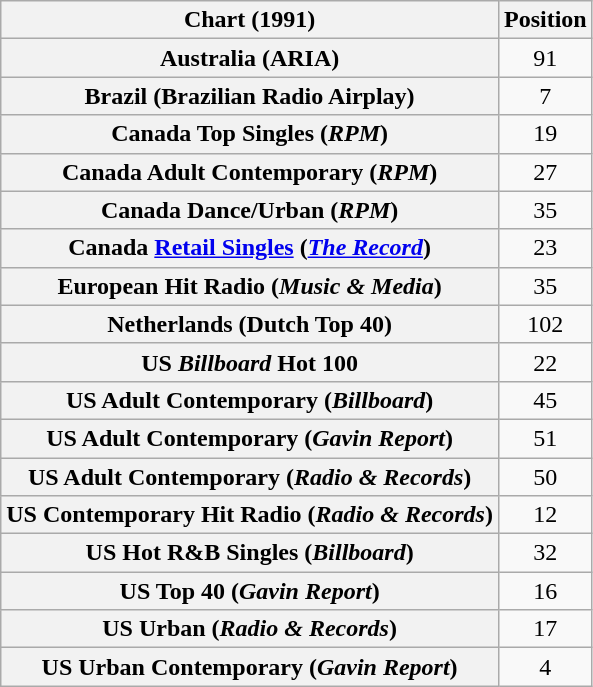<table class="wikitable sortable plainrowheaders" style="text-align:center;">
<tr>
<th scope="col">Chart (1991)</th>
<th scope="col">Position</th>
</tr>
<tr>
<th scope="row">Australia (ARIA)</th>
<td align="center">91</td>
</tr>
<tr>
<th scope="row">Brazil (Brazilian Radio Airplay)</th>
<td>7</td>
</tr>
<tr>
<th scope="row">Canada Top Singles (<em>RPM</em>)</th>
<td align="center">19</td>
</tr>
<tr>
<th scope="row">Canada Adult Contemporary (<em>RPM</em>)</th>
<td align="center">27</td>
</tr>
<tr>
<th scope="row">Canada Dance/Urban (<em>RPM</em>)</th>
<td align="center">35</td>
</tr>
<tr>
<th scope="row">Canada <a href='#'>Retail Singles</a> (<em><a href='#'>The Record</a></em>)</th>
<td>23</td>
</tr>
<tr>
<th scope="row">European Hit Radio (<em>Music & Media</em>)</th>
<td align="center">35</td>
</tr>
<tr>
<th scope="row">Netherlands (Dutch Top 40)</th>
<td align="center">102</td>
</tr>
<tr>
<th scope="row">US <em>Billboard</em> Hot 100</th>
<td align="center">22</td>
</tr>
<tr>
<th scope="row">US Adult Contemporary (<em>Billboard</em>)</th>
<td align="center">45</td>
</tr>
<tr>
<th scope="row">US Adult Contemporary (<em>Gavin Report</em>)</th>
<td align="center">51</td>
</tr>
<tr>
<th scope="row">US Adult Contemporary (<em>Radio & Records</em>)</th>
<td align="center">50</td>
</tr>
<tr>
<th scope="row">US Contemporary Hit Radio (<em>Radio & Records</em>)</th>
<td align="center">12</td>
</tr>
<tr>
<th scope="row">US Hot R&B Singles (<em>Billboard</em>)</th>
<td align="center">32</td>
</tr>
<tr>
<th scope="row">US Top 40 (<em>Gavin Report</em>)</th>
<td align="center">16</td>
</tr>
<tr>
<th scope="row">US Urban (<em>Radio & Records</em>)</th>
<td align="center">17</td>
</tr>
<tr>
<th scope="row">US Urban Contemporary (<em>Gavin Report</em>)</th>
<td align="center">4</td>
</tr>
</table>
